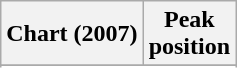<table class="wikitable sortable">
<tr>
<th>Chart (2007)</th>
<th>Peak<br>position</th>
</tr>
<tr>
</tr>
<tr>
</tr>
</table>
